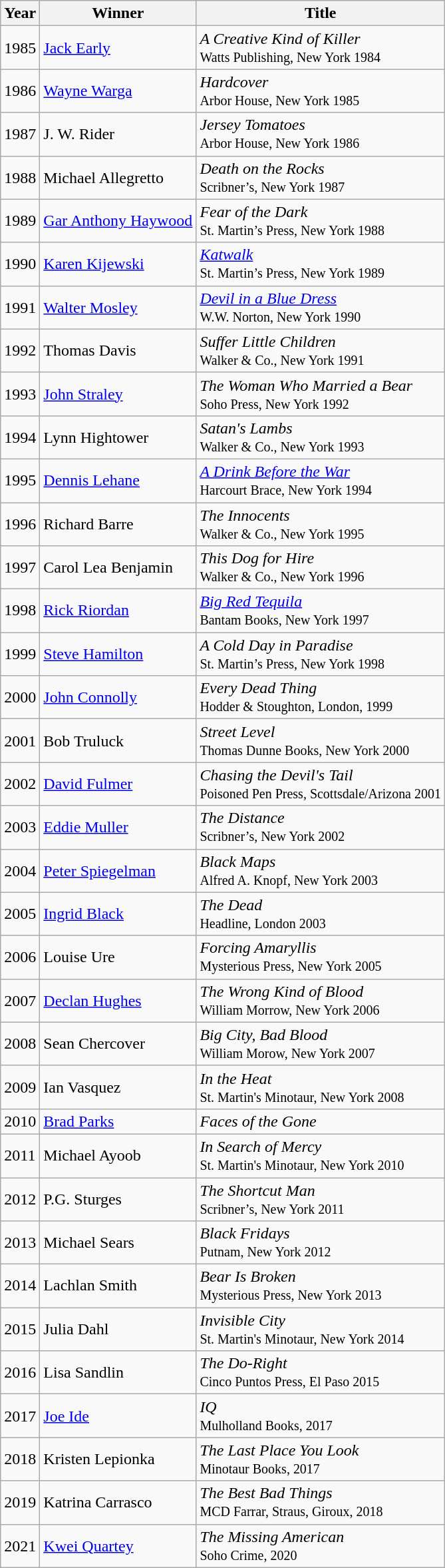<table class="wikitable sortable">
<tr>
<th>Year</th>
<th>Winner</th>
<th>Title</th>
</tr>
<tr>
<td>1985</td>
<td><a href='#'>Jack Early</a></td>
<td><em>A Creative Kind of Killer</em><br><small>Watts Publishing, New York 1984</small></td>
</tr>
<tr>
<td>1986</td>
<td><a href='#'>Wayne Warga</a></td>
<td><em>Hardcover</em><br><small>Arbor House, New York 1985</small></td>
</tr>
<tr>
<td>1987</td>
<td>J. W. Rider</td>
<td><em>Jersey Tomatoes</em><br><small>Arbor House, New York 1986</small></td>
</tr>
<tr>
<td>1988</td>
<td>Michael Allegretto</td>
<td><em>Death on the Rocks</em><br><small>Scribner’s, New York 1987</small></td>
</tr>
<tr>
<td>1989</td>
<td><a href='#'>Gar Anthony Haywood</a></td>
<td><em>Fear of the Dark</em><br><small>St. Martin’s Press, New York 1988</small></td>
</tr>
<tr>
<td>1990</td>
<td><a href='#'>Karen Kijewski</a></td>
<td><em><a href='#'>Katwalk</a></em><br><small>St. Martin’s Press, New York 1989</small></td>
</tr>
<tr>
<td>1991</td>
<td><a href='#'>Walter Mosley</a></td>
<td><em><a href='#'>Devil in a Blue Dress</a></em><br><small>W.W. Norton, New York 1990</small></td>
</tr>
<tr>
<td>1992</td>
<td>Thomas Davis</td>
<td><em>Suffer Little Children</em><br><small>Walker & Co., New York 1991</small></td>
</tr>
<tr>
<td>1993</td>
<td><a href='#'>John Straley</a></td>
<td><em>The Woman Who Married a Bear</em><br><small>Soho Press, New York 1992</small></td>
</tr>
<tr>
<td>1994</td>
<td>Lynn Hightower</td>
<td><em>Satan's Lambs</em><br><small>Walker & Co., New York 1993</small></td>
</tr>
<tr>
<td>1995</td>
<td><a href='#'>Dennis Lehane</a></td>
<td><em><a href='#'>A Drink Before the War</a></em><br><small>Harcourt Brace, New York 1994</small></td>
</tr>
<tr>
<td>1996</td>
<td>Richard Barre</td>
<td><em>The Innocents</em><br><small>Walker & Co., New York 1995</small></td>
</tr>
<tr>
<td>1997</td>
<td>Carol Lea Benjamin</td>
<td><em>This Dog for Hire</em><br><small> Walker & Co., New York 1996</small></td>
</tr>
<tr>
<td>1998</td>
<td><a href='#'>Rick Riordan</a></td>
<td><em><a href='#'>Big Red Tequila</a></em><br><small>Bantam Books, New York 1997</small></td>
</tr>
<tr>
<td>1999</td>
<td><a href='#'>Steve Hamilton</a></td>
<td><em>A Cold Day in Paradise</em><br><small>St. Martin’s Press, New York 1998</small></td>
</tr>
<tr>
<td>2000</td>
<td><a href='#'>John Connolly</a></td>
<td><em>Every Dead Thing</em><br><small>Hodder & Stoughton, London, 1999</small></td>
</tr>
<tr>
<td>2001</td>
<td>Bob Truluck</td>
<td><em>Street Level</em><br><small>Thomas Dunne Books, New York 2000</small></td>
</tr>
<tr>
<td>2002</td>
<td><a href='#'>David Fulmer</a></td>
<td><em>Chasing the Devil's Tail</em><br><small> Poisoned Pen Press, Scottsdale/Arizona 2001</small></td>
</tr>
<tr>
<td>2003</td>
<td><a href='#'>Eddie Muller</a></td>
<td><em>The Distance</em><br><small>Scribner’s, New York 2002</small></td>
</tr>
<tr>
<td>2004</td>
<td><a href='#'>Peter Spiegelman</a></td>
<td><em>Black Maps</em><br><small>Alfred A. Knopf, New York 2003</small></td>
</tr>
<tr>
<td>2005</td>
<td><a href='#'>Ingrid Black</a></td>
<td><em>The Dead</em><br><small>Headline, London 2003</small></td>
</tr>
<tr>
<td>2006</td>
<td>Louise Ure</td>
<td><em>Forcing Amaryllis</em><br><small>Mysterious Press, New York 2005</small></td>
</tr>
<tr>
<td>2007</td>
<td><a href='#'>Declan Hughes</a></td>
<td><em>The Wrong Kind of Blood</em><br><small>William Morrow, New York 2006</small></td>
</tr>
<tr>
<td>2008</td>
<td>Sean Chercover</td>
<td><em>Big City, Bad Blood</em><br><small>William Morow, New York 2007</small></td>
</tr>
<tr>
<td>2009</td>
<td>Ian Vasquez</td>
<td><em>In the Heat</em><br><small>St. Martin's Minotaur, New York 2008</small></td>
</tr>
<tr>
<td>2010</td>
<td><a href='#'>Brad Parks</a></td>
<td><em>Faces of the Gone</em></td>
</tr>
<tr>
<td>2011</td>
<td>Michael Ayoob</td>
<td><em>In Search of Mercy</em><br><small>St. Martin's Minotaur, New York 2010</small></td>
</tr>
<tr>
<td>2012</td>
<td>P.G. Sturges</td>
<td><em>The Shortcut Man</em><br><small>Scribner’s, New York 2011</small></td>
</tr>
<tr>
<td>2013</td>
<td>Michael Sears</td>
<td><em>Black Fridays</em><br><small>Putnam, New York 2012</small></td>
</tr>
<tr>
<td>2014</td>
<td>Lachlan Smith</td>
<td><em>Bear Is Broken</em><br><small>Mysterious Press, New York 2013</small></td>
</tr>
<tr>
<td>2015</td>
<td>Julia Dahl</td>
<td><em>Invisible City</em><br><small>St. Martin's Minotaur, New York 2014</small></td>
</tr>
<tr>
<td>2016</td>
<td>Lisa Sandlin</td>
<td><em>The Do-Right</em><br><small>Cinco Puntos Press, El Paso 2015</small></td>
</tr>
<tr>
<td>2017</td>
<td><a href='#'>Joe Ide</a></td>
<td><em>IQ</em><br><small>Mulholland Books, 2017</small></td>
</tr>
<tr>
<td>2018</td>
<td>Kristen Lepionka</td>
<td><em>The Last Place You Look</em><br><small>Minotaur Books, 2017</small></td>
</tr>
<tr>
<td>2019</td>
<td>Katrina Carrasco</td>
<td><em>The Best Bad Things</em><br><small>MCD Farrar, Straus, Giroux, 2018</small></td>
</tr>
<tr>
<td>2021</td>
<td><a href='#'>Kwei Quartey</a></td>
<td><em>The Missing American</em><br><small>Soho Crime, 2020</small></td>
</tr>
</table>
